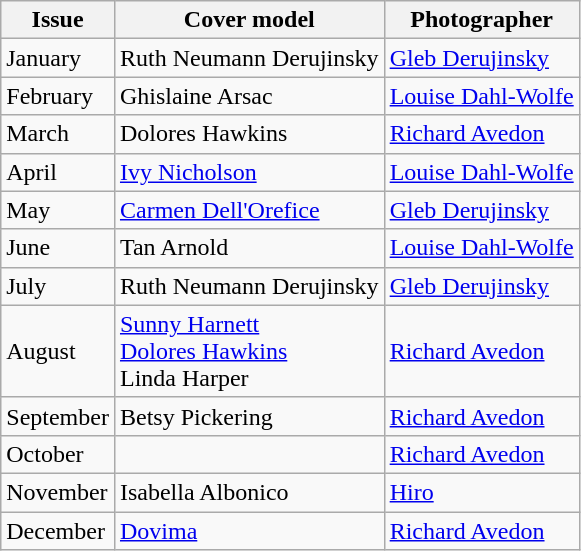<table class="sortable wikitable">
<tr>
<th>Issue</th>
<th>Cover model</th>
<th>Photographer</th>
</tr>
<tr>
<td>January</td>
<td>Ruth Neumann Derujinsky</td>
<td><a href='#'>Gleb Derujinsky</a></td>
</tr>
<tr>
<td>February</td>
<td>Ghislaine Arsac</td>
<td><a href='#'>Louise Dahl-Wolfe</a></td>
</tr>
<tr>
<td>March</td>
<td>Dolores Hawkins</td>
<td><a href='#'>Richard Avedon</a></td>
</tr>
<tr>
<td>April</td>
<td><a href='#'>Ivy Nicholson</a></td>
<td><a href='#'>Louise Dahl-Wolfe</a></td>
</tr>
<tr>
<td>May</td>
<td><a href='#'>Carmen Dell'Orefice</a></td>
<td><a href='#'>Gleb Derujinsky</a></td>
</tr>
<tr>
<td>June</td>
<td>Tan Arnold</td>
<td><a href='#'>Louise Dahl-Wolfe</a></td>
</tr>
<tr>
<td>July</td>
<td>Ruth Neumann Derujinsky</td>
<td><a href='#'>Gleb Derujinsky</a></td>
</tr>
<tr>
<td>August</td>
<td><a href='#'>Sunny Harnett</a><br><a href='#'>Dolores Hawkins</a> <br> Linda Harper</td>
<td><a href='#'>Richard Avedon</a></td>
</tr>
<tr>
<td>September</td>
<td>Betsy Pickering</td>
<td><a href='#'>Richard Avedon</a></td>
</tr>
<tr>
<td>October</td>
<td></td>
<td><a href='#'>Richard Avedon</a></td>
</tr>
<tr>
<td>November</td>
<td>Isabella Albonico</td>
<td><a href='#'>Hiro</a></td>
</tr>
<tr>
<td>December</td>
<td><a href='#'>Dovima</a></td>
<td><a href='#'>Richard Avedon</a></td>
</tr>
</table>
